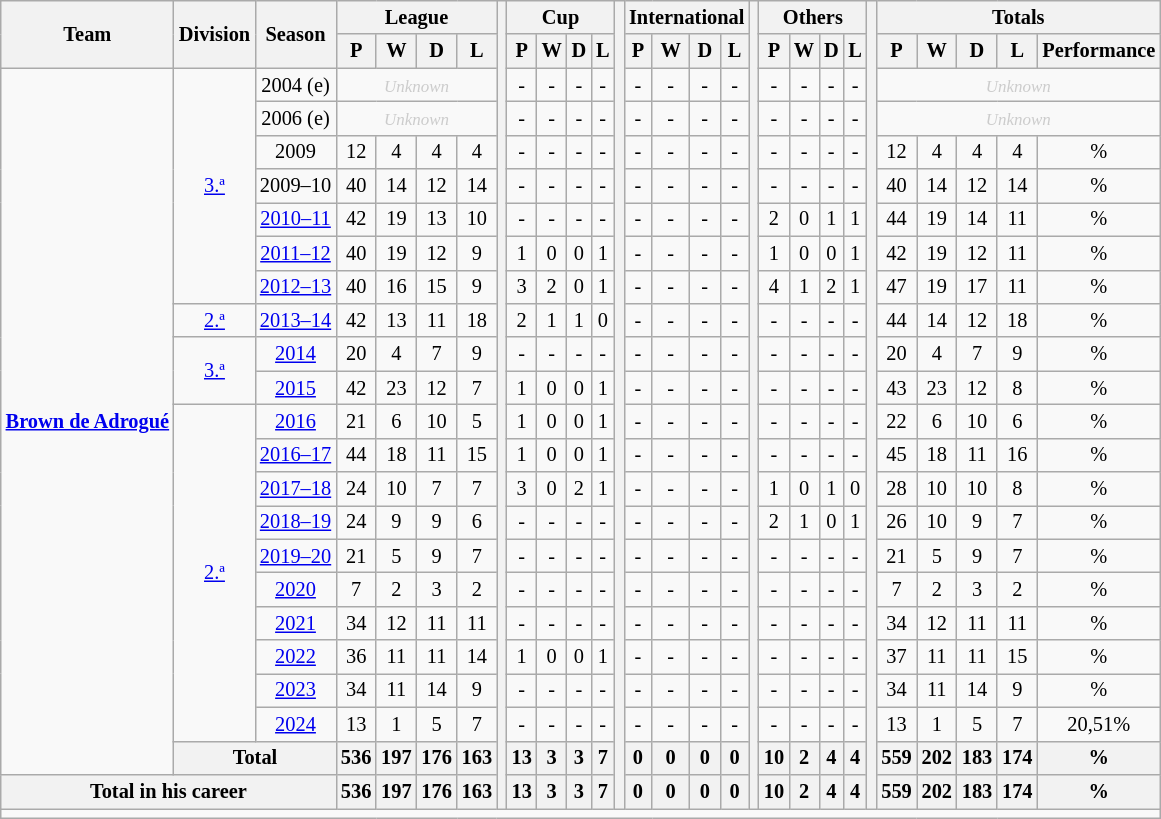<table class="wikitable center" style="text-align:center; font-size: 85%;">
<tr>
<th rowspan="2">Team</th>
<th rowspan="2">Division</th>
<th rowspan="2">Season</th>
<th colspan="4">League</th>
<th rowspan="24"></th>
<th colspan="4">Cup</th>
<th rowspan="24"></th>
<th colspan="4">International</th>
<th rowspan="24"></th>
<th colspan="4">Others</th>
<th rowspan="24"></th>
<th colspan="5">Totals</th>
</tr>
<tr>
<th>P</th>
<th>W</th>
<th>D</th>
<th>L</th>
<th>P</th>
<th>W</th>
<th>D</th>
<th>L</th>
<th>P</th>
<th>W</th>
<th>D</th>
<th>L</th>
<th>P</th>
<th>W</th>
<th>D</th>
<th>L</th>
<th>P</th>
<th>W</th>
<th>D</th>
<th>L</th>
<th>Performance</th>
</tr>
<tr>
<td rowspan="21"><strong><a href='#'>Brown de Adrogué</a></strong><br><small><strong></strong></small></td>
<td rowspan="7"><a href='#'>3.ª</a></td>
<td>2004 (e)</td>
<td style=color:#ccc colspan="4"><small><em>Unknown</em></small></td>
<td>-</td>
<td>-</td>
<td>-</td>
<td>-</td>
<td>-</td>
<td>-</td>
<td>-</td>
<td>-</td>
<td>-</td>
<td>-</td>
<td>-</td>
<td>-</td>
<td style=color:#ccc colspan="5"><small><em>Unknown</em></small></td>
</tr>
<tr>
<td>2006 (e)</td>
<td style=color:#ccc colspan="4"><small><em>Unknown</em></small></td>
<td>-</td>
<td>-</td>
<td>-</td>
<td>-</td>
<td>-</td>
<td>-</td>
<td>-</td>
<td>-</td>
<td>-</td>
<td>-</td>
<td>-</td>
<td>-</td>
<td style=color:#ccc colspan="5"><small><em>Unknown</em></small></td>
</tr>
<tr>
<td>2009</td>
<td>12</td>
<td>4</td>
<td>4</td>
<td>4</td>
<td>-</td>
<td>-</td>
<td>-</td>
<td>-</td>
<td>-</td>
<td>-</td>
<td>-</td>
<td>-</td>
<td>-</td>
<td>-</td>
<td>-</td>
<td>-</td>
<td>12</td>
<td>4</td>
<td>4</td>
<td>4</td>
<td>%</td>
</tr>
<tr>
<td>2009–10</td>
<td>40</td>
<td>14</td>
<td>12</td>
<td>14</td>
<td>-</td>
<td>-</td>
<td>-</td>
<td>-</td>
<td>-</td>
<td>-</td>
<td>-</td>
<td>-</td>
<td>-</td>
<td>-</td>
<td>-</td>
<td>-</td>
<td>40</td>
<td>14</td>
<td>12</td>
<td>14</td>
<td>%</td>
</tr>
<tr>
<td><a href='#'>2010–11</a></td>
<td>42</td>
<td>19</td>
<td>13</td>
<td>10</td>
<td>-</td>
<td>-</td>
<td>-</td>
<td>-</td>
<td>-</td>
<td>-</td>
<td>-</td>
<td>-</td>
<td>2</td>
<td>0</td>
<td>1</td>
<td>1</td>
<td>44</td>
<td>19</td>
<td>14</td>
<td>11</td>
<td>%</td>
</tr>
<tr>
<td><a href='#'>2011–12</a></td>
<td>40</td>
<td>19</td>
<td>12</td>
<td>9</td>
<td>1</td>
<td>0</td>
<td>0</td>
<td>1</td>
<td>-</td>
<td>-</td>
<td>-</td>
<td>-</td>
<td>1</td>
<td>0</td>
<td>0</td>
<td>1</td>
<td>42</td>
<td>19</td>
<td>12</td>
<td>11</td>
<td>%</td>
</tr>
<tr>
<td><a href='#'>2012–13</a></td>
<td>40</td>
<td>16</td>
<td>15</td>
<td>9</td>
<td>3</td>
<td>2</td>
<td>0</td>
<td>1</td>
<td>-</td>
<td>-</td>
<td>-</td>
<td>-</td>
<td>4</td>
<td>1</td>
<td>2</td>
<td>1</td>
<td>47</td>
<td>19</td>
<td>17</td>
<td>11</td>
<td>%</td>
</tr>
<tr>
<td rowspan="1"><a href='#'>2.ª</a></td>
<td><a href='#'>2013–14</a></td>
<td>42</td>
<td>13</td>
<td>11</td>
<td>18</td>
<td>2</td>
<td>1</td>
<td>1</td>
<td>0</td>
<td>-</td>
<td>-</td>
<td>-</td>
<td>-</td>
<td>-</td>
<td>-</td>
<td>-</td>
<td>-</td>
<td>44</td>
<td>14</td>
<td>12</td>
<td>18</td>
<td>%</td>
</tr>
<tr>
<td rowspan="2"><a href='#'>3.ª</a></td>
<td><a href='#'>2014</a></td>
<td>20</td>
<td>4</td>
<td>7</td>
<td>9</td>
<td>-</td>
<td>-</td>
<td>-</td>
<td>-</td>
<td>-</td>
<td>-</td>
<td>-</td>
<td>-</td>
<td>-</td>
<td>-</td>
<td>-</td>
<td>-</td>
<td>20</td>
<td>4</td>
<td>7</td>
<td>9</td>
<td>%</td>
</tr>
<tr>
<td><a href='#'>2015</a></td>
<td>42</td>
<td>23</td>
<td>12</td>
<td>7</td>
<td>1</td>
<td>0</td>
<td>0</td>
<td>1</td>
<td>-</td>
<td>-</td>
<td>-</td>
<td>-</td>
<td>-</td>
<td>-</td>
<td>-</td>
<td>-</td>
<td>43</td>
<td>23</td>
<td>12</td>
<td>8</td>
<td>%</td>
</tr>
<tr>
<td rowspan="10"><a href='#'>2.ª</a></td>
<td><a href='#'>2016</a></td>
<td>21</td>
<td>6</td>
<td>10</td>
<td>5</td>
<td>1</td>
<td>0</td>
<td>0</td>
<td>1</td>
<td>-</td>
<td>-</td>
<td>-</td>
<td>-</td>
<td>-</td>
<td>-</td>
<td>-</td>
<td>-</td>
<td>22</td>
<td>6</td>
<td>10</td>
<td>6</td>
<td>%</td>
</tr>
<tr>
<td><a href='#'>2016–17</a></td>
<td>44</td>
<td>18</td>
<td>11</td>
<td>15</td>
<td>1</td>
<td>0</td>
<td>0</td>
<td>1</td>
<td>-</td>
<td>-</td>
<td>-</td>
<td>-</td>
<td>-</td>
<td>-</td>
<td>-</td>
<td>-</td>
<td>45</td>
<td>18</td>
<td>11</td>
<td>16</td>
<td>%</td>
</tr>
<tr>
<td><a href='#'>2017–18</a></td>
<td>24</td>
<td>10</td>
<td>7</td>
<td>7</td>
<td>3</td>
<td>0</td>
<td>2</td>
<td>1</td>
<td>-</td>
<td>-</td>
<td>-</td>
<td>-</td>
<td>1</td>
<td>0</td>
<td>1</td>
<td>0</td>
<td>28</td>
<td>10</td>
<td>10</td>
<td>8</td>
<td>%</td>
</tr>
<tr>
<td><a href='#'>2018–19</a></td>
<td>24</td>
<td>9</td>
<td>9</td>
<td>6</td>
<td>-</td>
<td>-</td>
<td>-</td>
<td>-</td>
<td>-</td>
<td>-</td>
<td>-</td>
<td>-</td>
<td>2</td>
<td>1</td>
<td>0</td>
<td>1</td>
<td>26</td>
<td>10</td>
<td>9</td>
<td>7</td>
<td>%</td>
</tr>
<tr>
<td><a href='#'>2019–20</a></td>
<td>21</td>
<td>5</td>
<td>9</td>
<td>7</td>
<td>-</td>
<td>-</td>
<td>-</td>
<td>-</td>
<td>-</td>
<td>-</td>
<td>-</td>
<td>-</td>
<td>-</td>
<td>-</td>
<td>-</td>
<td>-</td>
<td>21</td>
<td>5</td>
<td>9</td>
<td>7</td>
<td>%</td>
</tr>
<tr>
<td><a href='#'>2020</a></td>
<td>7</td>
<td>2</td>
<td>3</td>
<td>2</td>
<td>-</td>
<td>-</td>
<td>-</td>
<td>-</td>
<td>-</td>
<td>-</td>
<td>-</td>
<td>-</td>
<td>-</td>
<td>-</td>
<td>-</td>
<td>-</td>
<td>7</td>
<td>2</td>
<td>3</td>
<td>2</td>
<td>%</td>
</tr>
<tr>
<td><a href='#'>2021</a></td>
<td>34</td>
<td>12</td>
<td>11</td>
<td>11</td>
<td>-</td>
<td>-</td>
<td>-</td>
<td>-</td>
<td>-</td>
<td>-</td>
<td>-</td>
<td>-</td>
<td>-</td>
<td>-</td>
<td>-</td>
<td>-</td>
<td>34</td>
<td>12</td>
<td>11</td>
<td>11</td>
<td>%</td>
</tr>
<tr>
<td><a href='#'>2022</a></td>
<td>36</td>
<td>11</td>
<td>11</td>
<td>14</td>
<td>1</td>
<td>0</td>
<td>0</td>
<td>1</td>
<td>-</td>
<td>-</td>
<td>-</td>
<td>-</td>
<td>-</td>
<td>-</td>
<td>-</td>
<td>-</td>
<td>37</td>
<td>11</td>
<td>11</td>
<td>15</td>
<td>%</td>
</tr>
<tr>
<td><a href='#'>2023</a></td>
<td>34</td>
<td>11</td>
<td>14</td>
<td>9</td>
<td>-</td>
<td>-</td>
<td>-</td>
<td>-</td>
<td>-</td>
<td>-</td>
<td>-</td>
<td>-</td>
<td>-</td>
<td>-</td>
<td>-</td>
<td>-</td>
<td>34</td>
<td>11</td>
<td>14</td>
<td>9</td>
<td>%</td>
</tr>
<tr>
<td><a href='#'>2024</a></td>
<td>13</td>
<td>1</td>
<td>5</td>
<td>7</td>
<td>-</td>
<td>-</td>
<td>-</td>
<td>-</td>
<td>-</td>
<td>-</td>
<td>-</td>
<td>-</td>
<td>-</td>
<td>-</td>
<td>-</td>
<td>-</td>
<td>13</td>
<td>1</td>
<td>5</td>
<td>7</td>
<td>20,51%</td>
</tr>
<tr>
<th colspan="2">Total</th>
<th>536</th>
<th>197</th>
<th>176</th>
<th>163</th>
<th>13</th>
<th>3</th>
<th>3</th>
<th>7</th>
<th>0</th>
<th>0</th>
<th>0</th>
<th>0</th>
<th>10</th>
<th>2</th>
<th>4</th>
<th>4</th>
<th>559</th>
<th>202</th>
<th>183</th>
<th>174</th>
<th>%</th>
</tr>
<tr>
<th colspan="3">Total in his career</th>
<th>536</th>
<th>197</th>
<th>176</th>
<th>163</th>
<th>13</th>
<th>3</th>
<th>3</th>
<th>7</th>
<th>0</th>
<th>0</th>
<th>0</th>
<th>0</th>
<th>10</th>
<th>2</th>
<th>4</th>
<th>4</th>
<th>559</th>
<th>202</th>
<th>183</th>
<th>174</th>
<th>%</th>
</tr>
<tr>
<td colspan=31 align=left></td>
</tr>
</table>
